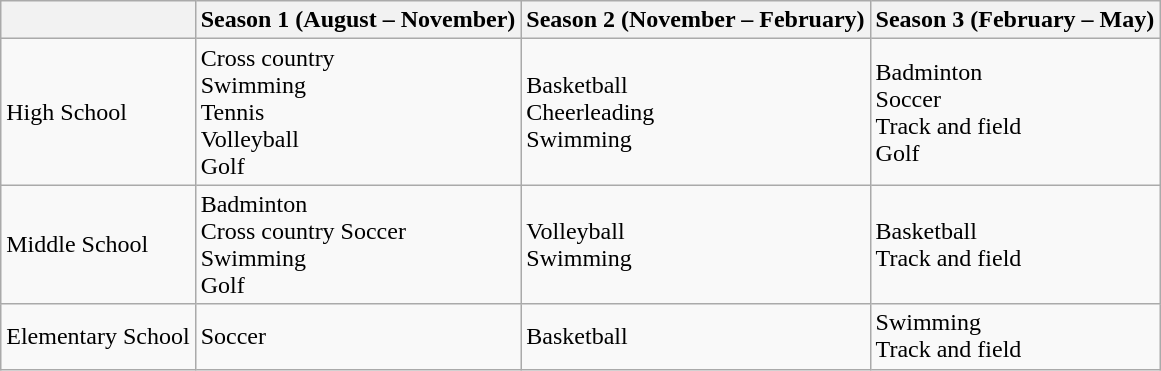<table class="wikitable">
<tr>
<th></th>
<th>Season 1 (August – November)</th>
<th>Season 2 (November – February)</th>
<th>Season 3 (February – May)</th>
</tr>
<tr>
<td>High School</td>
<td>Cross country<br>Swimming<br>Tennis<br>Volleyball<br>Golf</td>
<td>Basketball<br>Cheerleading<br>Swimming</td>
<td>Badminton<br>Soccer<br>Track and field<br>Golf</td>
</tr>
<tr>
<td>Middle School</td>
<td>Badminton<br>Cross country
Soccer<br>Swimming<br>Golf</td>
<td>Volleyball<br>Swimming</td>
<td>Basketball<br>Track and field</td>
</tr>
<tr>
<td>Elementary School</td>
<td>Soccer</td>
<td>Basketball</td>
<td>Swimming<br>Track and field</td>
</tr>
</table>
